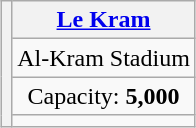<table class="wikitable" style="margin:1em auto; text-align:center">
<tr>
<th rowspan="4"></th>
<th><a href='#'>Le Kram</a></th>
</tr>
<tr>
<td>Al-Kram Stadium</td>
</tr>
<tr>
<td>Capacity: <strong>5,000</strong></td>
</tr>
<tr>
<td></td>
</tr>
</table>
